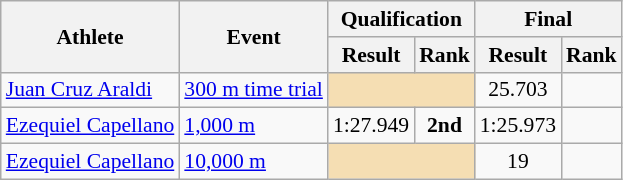<table class="wikitable" border="1" style="font-size:90%">
<tr>
<th rowspan=2>Athlete</th>
<th rowspan=2>Event</th>
<th colspan=2>Qualification</th>
<th colspan=2>Final</th>
</tr>
<tr>
<th>Result</th>
<th>Rank</th>
<th>Result</th>
<th>Rank</th>
</tr>
<tr>
<td><a href='#'>Juan Cruz Araldi</a></td>
<td><a href='#'>300 m time trial</a></td>
<td bgcolor=wheat colspan="2"></td>
<td align=center>25.703</td>
<td align=center></td>
</tr>
<tr>
<td><a href='#'>Ezequiel Capellano</a></td>
<td><a href='#'>1,000 m</a></td>
<td align=center>1:27.949</td>
<td align=center><strong>2nd</strong></td>
<td align=center>1:25.973</td>
<td align=center></td>
</tr>
<tr>
<td><a href='#'>Ezequiel Capellano</a></td>
<td><a href='#'>10,000 m</a></td>
<td bgcolor=wheat colspan="2"></td>
<td align=center>19</td>
<td align=center></td>
</tr>
</table>
